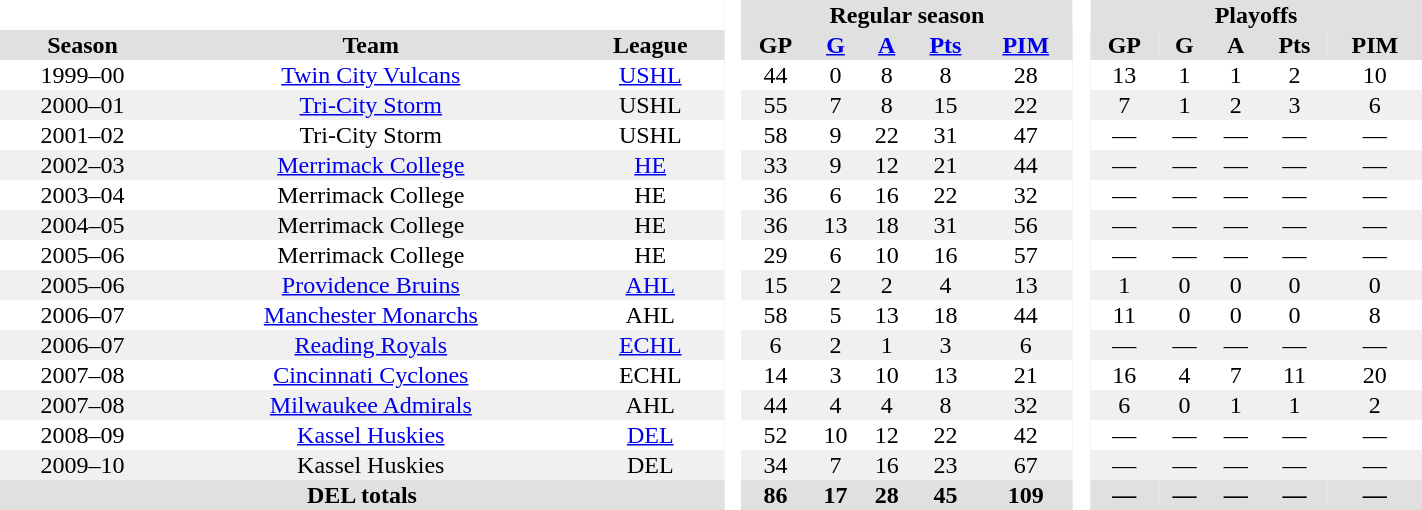<table border="0" cellpadding="1" cellspacing="0" style="text-align:center; width:75%;">
<tr bgcolor="#e0e0e0">
<th colspan="3"  bgcolor="#ffffff"> </th>
<th rowspan="99" bgcolor="#ffffff"> </th>
<th colspan="5">Regular season</th>
<th rowspan="99" bgcolor="#ffffff"> </th>
<th colspan="5">Playoffs</th>
</tr>
<tr bgcolor="#e0e0e0">
<th>Season</th>
<th>Team</th>
<th>League</th>
<th>GP</th>
<th><a href='#'>G</a></th>
<th><a href='#'>A</a></th>
<th><a href='#'>Pts</a></th>
<th><a href='#'>PIM</a></th>
<th>GP</th>
<th>G</th>
<th>A</th>
<th>Pts</th>
<th>PIM</th>
</tr>
<tr>
<td>1999–00</td>
<td><a href='#'>Twin City Vulcans</a></td>
<td><a href='#'>USHL</a></td>
<td>44</td>
<td>0</td>
<td>8</td>
<td>8</td>
<td>28</td>
<td>13</td>
<td>1</td>
<td>1</td>
<td>2</td>
<td>10</td>
</tr>
<tr bgcolor="#f0f0f0">
<td>2000–01</td>
<td><a href='#'>Tri-City Storm</a></td>
<td>USHL</td>
<td>55</td>
<td>7</td>
<td>8</td>
<td>15</td>
<td>22</td>
<td>7</td>
<td>1</td>
<td>2</td>
<td>3</td>
<td>6</td>
</tr>
<tr>
<td>2001–02</td>
<td>Tri-City Storm</td>
<td>USHL</td>
<td>58</td>
<td>9</td>
<td>22</td>
<td>31</td>
<td>47</td>
<td>—</td>
<td>—</td>
<td>—</td>
<td>—</td>
<td>—</td>
</tr>
<tr bgcolor="#f0f0f0">
<td>2002–03</td>
<td><a href='#'>Merrimack College</a></td>
<td><a href='#'>HE</a></td>
<td>33</td>
<td>9</td>
<td>12</td>
<td>21</td>
<td>44</td>
<td>—</td>
<td>—</td>
<td>—</td>
<td>—</td>
<td>—</td>
</tr>
<tr>
<td>2003–04</td>
<td>Merrimack College</td>
<td>HE</td>
<td>36</td>
<td>6</td>
<td>16</td>
<td>22</td>
<td>32</td>
<td>—</td>
<td>—</td>
<td>—</td>
<td>—</td>
<td>—</td>
</tr>
<tr bgcolor="#f0f0f0">
<td>2004–05</td>
<td>Merrimack College</td>
<td>HE</td>
<td>36</td>
<td>13</td>
<td>18</td>
<td>31</td>
<td>56</td>
<td>—</td>
<td>—</td>
<td>—</td>
<td>—</td>
<td>—</td>
</tr>
<tr>
<td>2005–06</td>
<td>Merrimack College</td>
<td>HE</td>
<td>29</td>
<td>6</td>
<td>10</td>
<td>16</td>
<td>57</td>
<td>—</td>
<td>—</td>
<td>—</td>
<td>—</td>
<td>—</td>
</tr>
<tr bgcolor="#f0f0f0">
<td>2005–06</td>
<td><a href='#'>Providence Bruins</a></td>
<td><a href='#'>AHL</a></td>
<td>15</td>
<td>2</td>
<td>2</td>
<td>4</td>
<td>13</td>
<td>1</td>
<td>0</td>
<td>0</td>
<td>0</td>
<td>0</td>
</tr>
<tr>
<td>2006–07</td>
<td><a href='#'>Manchester Monarchs</a></td>
<td>AHL</td>
<td>58</td>
<td>5</td>
<td>13</td>
<td>18</td>
<td>44</td>
<td>11</td>
<td>0</td>
<td>0</td>
<td>0</td>
<td>8</td>
</tr>
<tr bgcolor="#f0f0f0">
<td>2006–07</td>
<td><a href='#'>Reading Royals</a></td>
<td><a href='#'>ECHL</a></td>
<td>6</td>
<td>2</td>
<td>1</td>
<td>3</td>
<td>6</td>
<td>—</td>
<td>—</td>
<td>—</td>
<td>—</td>
<td>—</td>
</tr>
<tr>
<td>2007–08</td>
<td><a href='#'>Cincinnati Cyclones</a></td>
<td>ECHL</td>
<td>14</td>
<td>3</td>
<td>10</td>
<td>13</td>
<td>21</td>
<td>16</td>
<td>4</td>
<td>7</td>
<td>11</td>
<td>20</td>
</tr>
<tr bgcolor="#f0f0f0">
<td>2007–08</td>
<td><a href='#'>Milwaukee Admirals</a></td>
<td>AHL</td>
<td>44</td>
<td>4</td>
<td>4</td>
<td>8</td>
<td>32</td>
<td>6</td>
<td>0</td>
<td>1</td>
<td>1</td>
<td>2</td>
</tr>
<tr>
<td>2008–09</td>
<td><a href='#'>Kassel Huskies</a></td>
<td><a href='#'>DEL</a></td>
<td>52</td>
<td>10</td>
<td>12</td>
<td>22</td>
<td>42</td>
<td>—</td>
<td>—</td>
<td>—</td>
<td>—</td>
<td>—</td>
</tr>
<tr bgcolor="#f0f0f0">
<td>2009–10</td>
<td>Kassel Huskies</td>
<td>DEL</td>
<td>34</td>
<td>7</td>
<td>16</td>
<td>23</td>
<td>67</td>
<td>—</td>
<td>—</td>
<td>—</td>
<td>—</td>
<td>—</td>
</tr>
<tr>
</tr>
<tr bgcolor="#e0e0e0">
<th colspan="3">DEL totals</th>
<th>86</th>
<th>17</th>
<th>28</th>
<th>45</th>
<th>109</th>
<th>—</th>
<th>—</th>
<th>—</th>
<th>—</th>
<th>—</th>
</tr>
</table>
